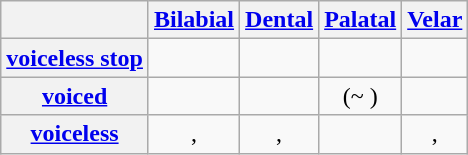<table class="wikitable" style="text-align: center;">
<tr>
<th></th>
<th><a href='#'>Bilabial</a></th>
<th><a href='#'>Dental</a></th>
<th><a href='#'>Palatal</a></th>
<th><a href='#'>Velar</a></th>
</tr>
<tr>
<th><a href='#'>voiceless stop</a></th>
<td> <strong></strong></td>
<td> <strong></strong></td>
<td> </td>
<td> <strong></strong></td>
</tr>
<tr>
<th><a href='#'>voiced</a></th>
<td> <strong></strong></td>
<td> <strong></strong></td>
<td>(~ )  <strong></strong></td>
<td> <strong></strong></td>
</tr>
<tr>
<th><a href='#'>voiceless</a></th>
<td>,  <strong></strong></td>
<td>,  <strong></strong></td>
<td> </td>
<td>,  <strong></strong></td>
</tr>
</table>
